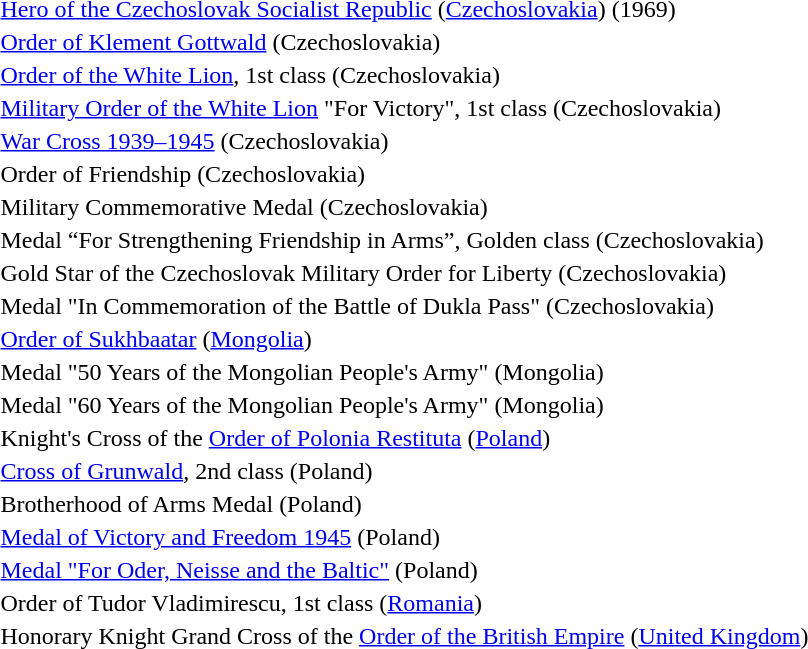<table>
<tr>
<td></td>
<td><a href='#'>Hero of the Czechoslovak Socialist Republic</a> (<a href='#'>Czechoslovakia</a>) (1969)</td>
</tr>
<tr>
<td></td>
<td><a href='#'>Order of Klement Gottwald</a> (Czechoslovakia)</td>
</tr>
<tr>
<td></td>
<td><a href='#'>Order of the White Lion</a>, 1st class (Czechoslovakia)</td>
</tr>
<tr>
<td></td>
<td><a href='#'>Military Order of the White Lion</a> "For Victory", 1st class (Czechoslovakia)</td>
</tr>
<tr>
<td></td>
<td><a href='#'>War Cross 1939–1945</a> (Czechoslovakia)</td>
</tr>
<tr>
<td></td>
<td>Order of Friendship (Czechoslovakia)</td>
</tr>
<tr>
<td></td>
<td>Military Commemorative Medal (Czechoslovakia)</td>
</tr>
<tr>
<td></td>
<td>Medal “For Strengthening Friendship in Arms”, Golden class (Czechoslovakia)</td>
</tr>
<tr>
<td></td>
<td>Gold Star of the Czechoslovak Military Order for Liberty (Czechoslovakia)</td>
</tr>
<tr>
<td></td>
<td>Medal "In Commemoration of the Battle of Dukla Pass" (Czechoslovakia)</td>
</tr>
<tr>
<td></td>
<td><a href='#'>Order of Sukhbaatar</a> (<a href='#'>Mongolia</a>)</td>
</tr>
<tr>
<td></td>
<td>Medal "50 Years of the Mongolian People's Army" (Mongolia)</td>
</tr>
<tr>
<td></td>
<td>Medal "60 Years of the Mongolian People's Army" (Mongolia)</td>
</tr>
<tr>
<td></td>
<td>Knight's Cross of the <a href='#'>Order of Polonia Restituta</a> (<a href='#'>Poland</a>)</td>
</tr>
<tr>
<td></td>
<td><a href='#'>Cross of Grunwald</a>, 2nd class (Poland)</td>
</tr>
<tr>
<td></td>
<td>Brotherhood of Arms Medal (Poland)</td>
</tr>
<tr>
<td></td>
<td><a href='#'>Medal of Victory and Freedom 1945</a> (Poland)</td>
</tr>
<tr>
<td></td>
<td><a href='#'>Medal "For Oder, Neisse and the Baltic"</a> (Poland)</td>
</tr>
<tr>
<td></td>
<td>Order of Tudor Vladimirescu, 1st class (<a href='#'>Romania</a>)</td>
</tr>
<tr>
<td></td>
<td>Honorary Knight Grand Cross of the <a href='#'>Order of the British Empire</a> (<a href='#'>United Kingdom</a>)</td>
</tr>
<tr>
</tr>
</table>
